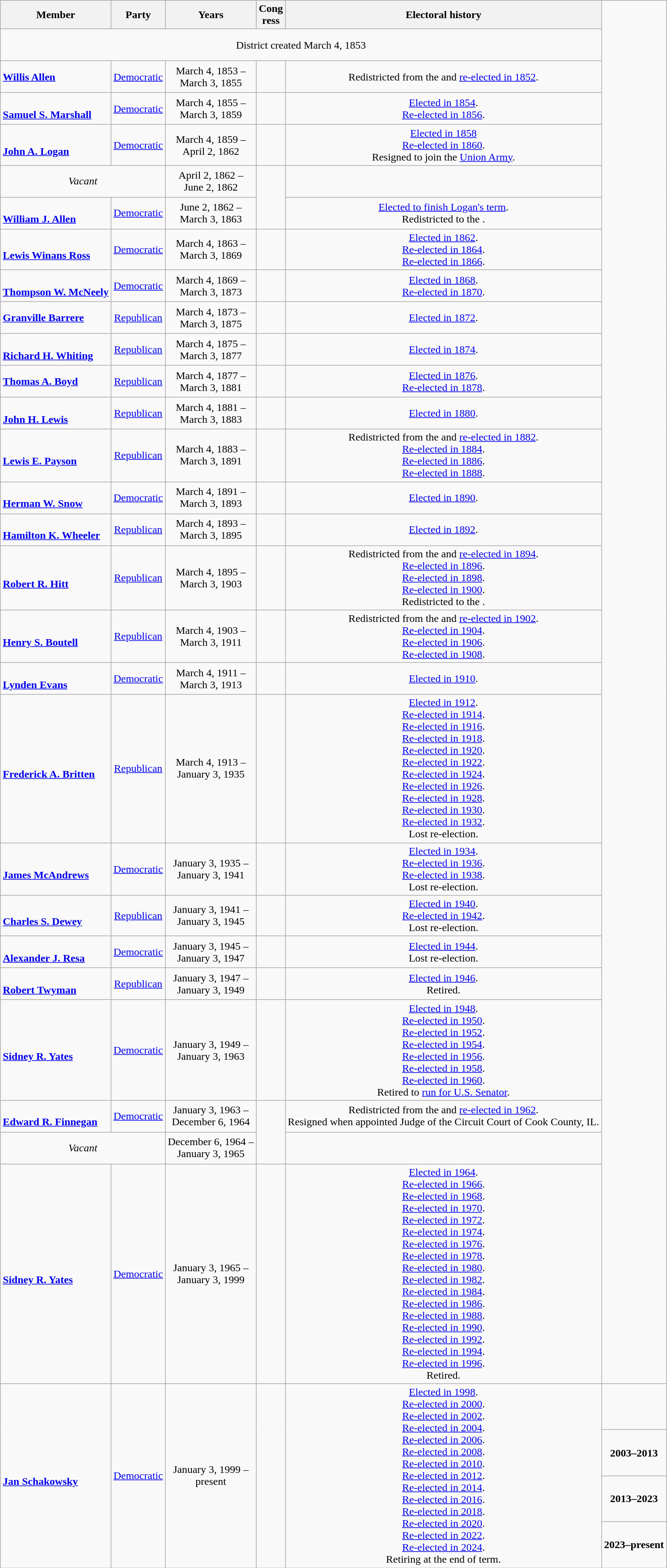<table class=wikitable style="text-align:center">
<tr>
<th>Member</th>
<th>Party</th>
<th>Years</th>
<th>Cong<br>ress</th>
<th>Electoral history</th>
</tr>
<tr style="height:3em">
<td colspan=5>District created March 4, 1853</td>
</tr>
<tr style="height:3em">
<td align=left><strong><a href='#'>Willis Allen</a></strong><br></td>
<td><a href='#'>Democratic</a></td>
<td nowrap>March 4, 1853 –<br>March 3, 1855</td>
<td></td>
<td>Redistricted from the  and <a href='#'>re-elected in 1852</a>.<br></td>
</tr>
<tr style="height:3em">
<td align=left><br><strong><a href='#'>Samuel S. Marshall</a></strong><br></td>
<td><a href='#'>Democratic</a></td>
<td nowrap>March 4, 1855 –<br>March 3, 1859</td>
<td></td>
<td><a href='#'>Elected in 1854</a>.<br><a href='#'>Re-elected in 1856</a>.<br></td>
</tr>
<tr style="height:3em">
<td align=left><br><strong><a href='#'>John A. Logan</a></strong><br></td>
<td><a href='#'>Democratic</a></td>
<td nowrap>March 4, 1859 –<br>April 2, 1862</td>
<td></td>
<td><a href='#'>Elected in 1858</a><br><a href='#'>Re-elected in 1860</a>.<br>Resigned to join the <a href='#'>Union Army</a>.</td>
</tr>
<tr style="height:3em">
<td colspan=2><em>Vacant</em></td>
<td nowrap>April 2, 1862 –<br>June 2, 1862</td>
<td rowspan=2></td>
<td></td>
</tr>
<tr style="height:3em">
<td align=left><br><strong><a href='#'>William J. Allen</a></strong><br></td>
<td><a href='#'>Democratic</a></td>
<td nowrap>June 2, 1862 –<br>March 3, 1863</td>
<td><a href='#'>Elected to finish Logan's term</a>.<br>Redistricted to the .</td>
</tr>
<tr style="height:3em">
<td align=left><br><strong><a href='#'>Lewis Winans Ross</a></strong><br></td>
<td><a href='#'>Democratic</a></td>
<td nowrap>March 4, 1863 –<br>March 3, 1869</td>
<td></td>
<td><a href='#'>Elected in 1862</a>.<br><a href='#'>Re-elected in 1864</a>.<br><a href='#'>Re-elected in 1866</a>.<br></td>
</tr>
<tr style="height:3em">
<td align=left><br><strong><a href='#'>Thompson W. McNeely</a></strong><br></td>
<td><a href='#'>Democratic</a></td>
<td nowrap>March 4, 1869 –<br>March 3, 1873</td>
<td></td>
<td><a href='#'>Elected in 1868</a>.<br><a href='#'>Re-elected in 1870</a>.<br></td>
</tr>
<tr style="height:3em">
<td align=left><strong><a href='#'>Granville Barrere</a></strong><br></td>
<td><a href='#'>Republican</a></td>
<td nowrap>March 4, 1873 –<br>March 3, 1875</td>
<td></td>
<td><a href='#'>Elected in 1872</a>.<br></td>
</tr>
<tr style="height:3em">
<td align=left><br><strong><a href='#'>Richard H. Whiting</a></strong><br></td>
<td><a href='#'>Republican</a></td>
<td nowrap>March 4, 1875 –<br>March 3, 1877</td>
<td></td>
<td><a href='#'>Elected in 1874</a>.<br></td>
</tr>
<tr style="height:3em">
<td align=left><strong><a href='#'>Thomas A. Boyd</a></strong><br></td>
<td><a href='#'>Republican</a></td>
<td nowrap>March 4, 1877 –<br>March 3, 1881</td>
<td></td>
<td><a href='#'>Elected in 1876</a>.<br><a href='#'>Re-elected in 1878</a>.<br></td>
</tr>
<tr style="height:3em">
<td align=left><br><strong><a href='#'>John H. Lewis</a></strong><br></td>
<td><a href='#'>Republican</a></td>
<td nowrap>March 4, 1881 –<br>March 3, 1883</td>
<td></td>
<td><a href='#'>Elected in 1880</a>.<br></td>
</tr>
<tr style="height:3em">
<td align=left><br><strong><a href='#'>Lewis E. Payson</a></strong><br></td>
<td><a href='#'>Republican</a></td>
<td nowrap>March 4, 1883 –<br>March 3, 1891</td>
<td></td>
<td>Redistricted from the  and <a href='#'>re-elected in 1882</a>.<br><a href='#'>Re-elected in 1884</a>.<br><a href='#'>Re-elected in 1886</a>.<br><a href='#'>Re-elected in 1888</a>.<br></td>
</tr>
<tr style="height:3em">
<td align=left><br><strong><a href='#'>Herman W. Snow</a></strong><br></td>
<td><a href='#'>Democratic</a></td>
<td nowrap>March 4, 1891 –<br>March 3, 1893</td>
<td></td>
<td><a href='#'>Elected in 1890</a>.<br></td>
</tr>
<tr style="height:3em">
<td align=left><br><strong><a href='#'>Hamilton K. Wheeler</a></strong><br></td>
<td><a href='#'>Republican</a></td>
<td nowrap>March 4, 1893 –<br>March 3, 1895</td>
<td></td>
<td><a href='#'>Elected in 1892</a>.<br></td>
</tr>
<tr style="height:3em">
<td align=left><br><strong><a href='#'>Robert R. Hitt</a></strong><br></td>
<td><a href='#'>Republican</a></td>
<td nowrap>March 4, 1895 –<br>March 3, 1903</td>
<td></td>
<td>Redistricted from the  and <a href='#'>re-elected in 1894</a>.<br><a href='#'>Re-elected in 1896</a>.<br><a href='#'>Re-elected in 1898</a>.<br><a href='#'>Re-elected in 1900</a>.<br>Redistricted to the .</td>
</tr>
<tr style="height:3em">
<td align=left><br><strong><a href='#'>Henry S. Boutell</a></strong><br></td>
<td><a href='#'>Republican</a></td>
<td nowrap>March 4, 1903 –<br>March 3, 1911</td>
<td></td>
<td>Redistricted from the  and <a href='#'>re-elected in 1902</a>.<br><a href='#'>Re-elected in 1904</a>.<br><a href='#'>Re-elected in 1906</a>.<br><a href='#'>Re-elected in 1908</a>.<br></td>
</tr>
<tr style="height:3em">
<td align=left><br><strong><a href='#'>Lynden Evans</a></strong><br></td>
<td><a href='#'>Democratic</a></td>
<td nowrap>March 4, 1911 –<br>March 3, 1913</td>
<td></td>
<td><a href='#'>Elected in 1910</a>.<br></td>
</tr>
<tr style="height:3em">
<td align=left><br><strong><a href='#'>Frederick A. Britten</a></strong><br></td>
<td><a href='#'>Republican</a></td>
<td nowrap>March 4, 1913 –<br>January 3, 1935</td>
<td></td>
<td><a href='#'>Elected in 1912</a>.<br><a href='#'>Re-elected in 1914</a>.<br><a href='#'>Re-elected in 1916</a>.<br><a href='#'>Re-elected in 1918</a>.<br><a href='#'>Re-elected in 1920</a>.<br><a href='#'>Re-elected in 1922</a>.<br><a href='#'>Re-elected in 1924</a>.<br><a href='#'>Re-elected in 1926</a>.<br><a href='#'>Re-elected in 1928</a>.<br><a href='#'>Re-elected in 1930</a>.<br><a href='#'>Re-elected in 1932</a>.<br>Lost re-election.</td>
</tr>
<tr style="height:3em">
<td align=left><br><strong><a href='#'>James McAndrews</a></strong><br></td>
<td><a href='#'>Democratic</a></td>
<td nowrap>January 3, 1935 –<br>January 3, 1941</td>
<td></td>
<td><a href='#'>Elected in 1934</a>.<br><a href='#'>Re-elected in 1936</a>.<br><a href='#'>Re-elected in 1938</a>.<br>Lost re-election.</td>
</tr>
<tr style="height:3em">
<td align=left><br><strong><a href='#'>Charles S. Dewey</a></strong><br></td>
<td><a href='#'>Republican</a></td>
<td nowrap>January 3, 1941 –<br>January 3, 1945</td>
<td></td>
<td><a href='#'>Elected in 1940</a>.<br><a href='#'>Re-elected in 1942</a>.<br>Lost re-election.</td>
</tr>
<tr style="height:3em">
<td align=left><br><strong><a href='#'>Alexander J. Resa</a></strong><br></td>
<td><a href='#'>Democratic</a></td>
<td nowrap>January 3, 1945 –<br>January 3, 1947</td>
<td></td>
<td><a href='#'>Elected in 1944</a>.<br>Lost re-election.</td>
</tr>
<tr style="height:3em">
<td align=left><br><strong><a href='#'>Robert Twyman</a></strong><br></td>
<td><a href='#'>Republican</a></td>
<td nowrap>January 3, 1947 –<br>January 3, 1949</td>
<td></td>
<td><a href='#'>Elected in 1946</a>.<br>Retired.</td>
</tr>
<tr style="height:3em">
<td align=left><br><strong><a href='#'>Sidney R. Yates</a></strong><br></td>
<td><a href='#'>Democratic</a></td>
<td nowrap>January 3, 1949 –<br>January 3, 1963</td>
<td></td>
<td><a href='#'>Elected in 1948</a>.<br><a href='#'>Re-elected in 1950</a>.<br><a href='#'>Re-elected in 1952</a>.<br><a href='#'>Re-elected in 1954</a>.<br><a href='#'>Re-elected in 1956</a>.<br><a href='#'>Re-elected in 1958</a>.<br><a href='#'>Re-elected in 1960</a>.<br>Retired to <a href='#'>run for U.S. Senator</a>.</td>
</tr>
<tr style="height:3em">
<td align=left><br><strong><a href='#'>Edward R. Finnegan</a></strong><br></td>
<td><a href='#'>Democratic</a></td>
<td nowrap>January 3, 1963 –<br>December 6, 1964</td>
<td rowspan=2></td>
<td>Redistricted from the  and <a href='#'>re-elected in 1962</a>.<br>Resigned when appointed Judge of the Circuit Court of Cook County, IL.</td>
</tr>
<tr style="height:3em">
<td colspan=2><em>Vacant</em></td>
<td nowrap>December 6, 1964 –<br>January 3, 1965</td>
<td></td>
</tr>
<tr style="height:3em">
<td align=left><br><strong><a href='#'>Sidney R. Yates</a></strong><br></td>
<td><a href='#'>Democratic</a></td>
<td nowrap>January 3, 1965 –<br>January 3, 1999</td>
<td></td>
<td><a href='#'>Elected in 1964</a>.<br><a href='#'>Re-elected in 1966</a>.<br><a href='#'>Re-elected in 1968</a>.<br><a href='#'>Re-elected in 1970</a>.<br><a href='#'>Re-elected in 1972</a>.<br><a href='#'>Re-elected in 1974</a>.<br><a href='#'>Re-elected in 1976</a>.<br><a href='#'>Re-elected in 1978</a>.<br><a href='#'>Re-elected in 1980</a>.<br><a href='#'>Re-elected in 1982</a>.<br><a href='#'>Re-elected in 1984</a>.<br><a href='#'>Re-elected in 1986</a>.<br><a href='#'>Re-elected in 1988</a>.<br><a href='#'>Re-elected in 1990</a>.<br><a href='#'>Re-elected in 1992</a>.<br><a href='#'>Re-elected in 1994</a>.<br><a href='#'>Re-elected in 1996</a>.<br>Retired.</td>
</tr>
<tr style="height:3em">
<td rowspan=4 align=left><br><strong><a href='#'>Jan Schakowsky</a></strong><br></td>
<td rowspan=4 ><a href='#'>Democratic</a></td>
<td rowspan=4 nowrap>January 3, 1999 –<br>present</td>
<td rowspan=4></td>
<td rowspan=4><a href='#'>Elected in 1998</a>.<br><a href='#'>Re-elected in 2000</a>.<br><a href='#'>Re-elected in 2002</a>.<br><a href='#'>Re-elected in 2004</a>.<br><a href='#'>Re-elected in 2006</a>.<br><a href='#'>Re-elected in 2008</a>.<br><a href='#'>Re-elected in 2010</a>.<br><a href='#'>Re-elected in 2012</a>.<br><a href='#'>Re-elected in 2014</a>.<br><a href='#'>Re-elected in 2016</a>.<br><a href='#'>Re-elected in 2018</a>.<br><a href='#'>Re-elected in 2020</a>.<br><a href='#'>Re-elected in 2022</a>.<br><a href='#'>Re-elected in 2024</a>.<br>Retiring at the end of term.</td>
<td></td>
</tr>
<tr style="height:3em">
<td><strong>2003–2013</strong><br></td>
</tr>
<tr style="height:3em">
<td><strong>2013–2023</strong><br></td>
</tr>
<tr style="height:3em">
<td><strong>2023–present</strong><br></td>
</tr>
</table>
